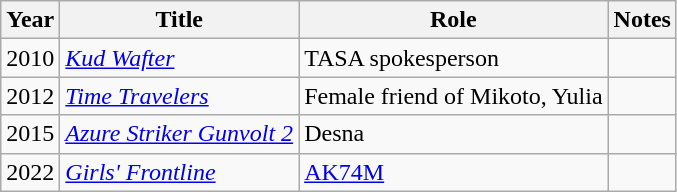<table class="wikitable sortable">
<tr>
<th>Year</th>
<th>Title</th>
<th>Role</th>
<th class="unsortable">Notes</th>
</tr>
<tr>
<td>2010</td>
<td><em><a href='#'>Kud Wafter</a></em></td>
<td>TASA spokesperson</td>
<td></td>
</tr>
<tr>
<td>2012</td>
<td><em><a href='#'>Time Travelers</a></em></td>
<td>Female friend of Mikoto, Yulia</td>
<td></td>
</tr>
<tr>
<td>2015</td>
<td><em><a href='#'>Azure Striker Gunvolt 2</a></em></td>
<td>Desna</td>
<td></td>
</tr>
<tr>
<td>2022</td>
<td><em><a href='#'>Girls' Frontline</a></em></td>
<td><a href='#'>AK74M</a></td>
<td></td>
</tr>
</table>
